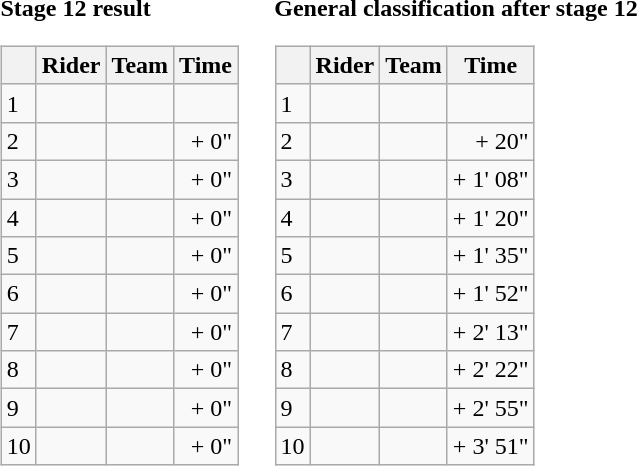<table>
<tr>
<td><strong>Stage 12 result</strong><br><table class="wikitable">
<tr>
<th></th>
<th>Rider</th>
<th>Team</th>
<th>Time</th>
</tr>
<tr>
<td>1</td>
<td> </td>
<td></td>
<td align="right"></td>
</tr>
<tr>
<td>2</td>
<td></td>
<td></td>
<td align="right">+ 0"</td>
</tr>
<tr>
<td>3</td>
<td></td>
<td></td>
<td align="right">+ 0"</td>
</tr>
<tr>
<td>4</td>
<td></td>
<td></td>
<td align="right">+ 0"</td>
</tr>
<tr>
<td>5</td>
<td></td>
<td></td>
<td align="right">+ 0"</td>
</tr>
<tr>
<td>6</td>
<td></td>
<td></td>
<td align="right">+ 0"</td>
</tr>
<tr>
<td>7</td>
<td></td>
<td></td>
<td align="right">+ 0"</td>
</tr>
<tr>
<td>8</td>
<td></td>
<td></td>
<td align="right">+ 0"</td>
</tr>
<tr>
<td>9</td>
<td></td>
<td></td>
<td align="right">+ 0"</td>
</tr>
<tr>
<td>10</td>
<td></td>
<td></td>
<td align="right">+ 0"</td>
</tr>
</table>
</td>
<td></td>
<td><strong>General classification after stage 12</strong><br><table class="wikitable">
<tr>
<th></th>
<th>Rider</th>
<th>Team</th>
<th>Time</th>
</tr>
<tr>
<td>1</td>
<td> </td>
<td></td>
<td align="right"></td>
</tr>
<tr>
<td>2</td>
<td> </td>
<td></td>
<td align="right">+ 20"</td>
</tr>
<tr>
<td>3</td>
<td></td>
<td></td>
<td align="right">+ 1' 08"</td>
</tr>
<tr>
<td>4</td>
<td></td>
<td></td>
<td align="right">+ 1' 20"</td>
</tr>
<tr>
<td>5</td>
<td></td>
<td></td>
<td align="right">+ 1' 35"</td>
</tr>
<tr>
<td>6</td>
<td></td>
<td></td>
<td align="right">+ 1' 52"</td>
</tr>
<tr>
<td>7</td>
<td></td>
<td></td>
<td align="right">+ 2' 13"</td>
</tr>
<tr>
<td>8</td>
<td></td>
<td></td>
<td align="right">+ 2' 22"</td>
</tr>
<tr>
<td>9</td>
<td></td>
<td></td>
<td align="right">+ 2' 55"</td>
</tr>
<tr>
<td>10</td>
<td></td>
<td></td>
<td align="right">+ 3' 51"</td>
</tr>
</table>
</td>
</tr>
</table>
